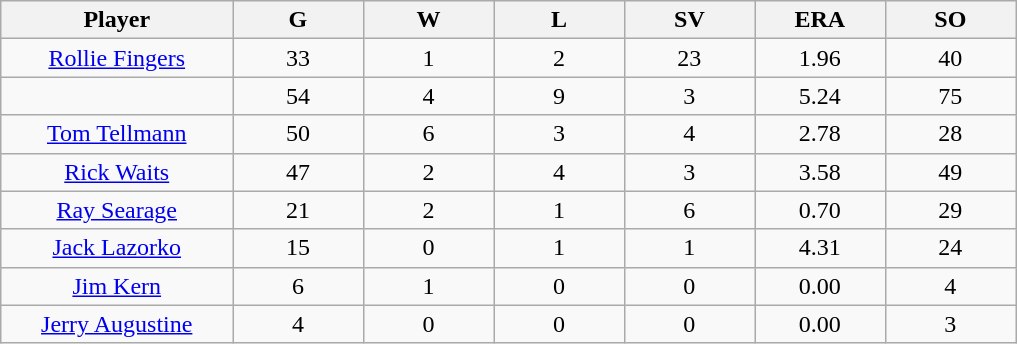<table class="wikitable sortable">
<tr>
<th bgcolor="#DDDDFF" width="16%">Player</th>
<th bgcolor="#DDDDFF" width="9%">G</th>
<th bgcolor="#DDDDFF" width="9%">W</th>
<th bgcolor="#DDDDFF" width="9%">L</th>
<th bgcolor="#DDDDFF" width="9%">SV</th>
<th bgcolor="#DDDDFF" width="9%">ERA</th>
<th bgcolor="#DDDDFF" width="9%">SO</th>
</tr>
<tr align="center">
<td><a href='#'>Rollie Fingers</a></td>
<td>33</td>
<td>1</td>
<td>2</td>
<td>23</td>
<td>1.96</td>
<td>40</td>
</tr>
<tr align=center>
<td></td>
<td>54</td>
<td>4</td>
<td>9</td>
<td>3</td>
<td>5.24</td>
<td>75</td>
</tr>
<tr align="center">
<td><a href='#'>Tom Tellmann</a></td>
<td>50</td>
<td>6</td>
<td>3</td>
<td>4</td>
<td>2.78</td>
<td>28</td>
</tr>
<tr align=center>
<td><a href='#'>Rick Waits</a></td>
<td>47</td>
<td>2</td>
<td>4</td>
<td>3</td>
<td>3.58</td>
<td>49</td>
</tr>
<tr align=center>
<td><a href='#'>Ray Searage</a></td>
<td>21</td>
<td>2</td>
<td>1</td>
<td>6</td>
<td>0.70</td>
<td>29</td>
</tr>
<tr align=center>
<td><a href='#'>Jack Lazorko</a></td>
<td>15</td>
<td>0</td>
<td>1</td>
<td>1</td>
<td>4.31</td>
<td>24</td>
</tr>
<tr align=center>
<td><a href='#'>Jim Kern</a></td>
<td>6</td>
<td>1</td>
<td>0</td>
<td>0</td>
<td>0.00</td>
<td>4</td>
</tr>
<tr align=center>
<td><a href='#'>Jerry Augustine</a></td>
<td>4</td>
<td>0</td>
<td>0</td>
<td>0</td>
<td>0.00</td>
<td>3</td>
</tr>
</table>
